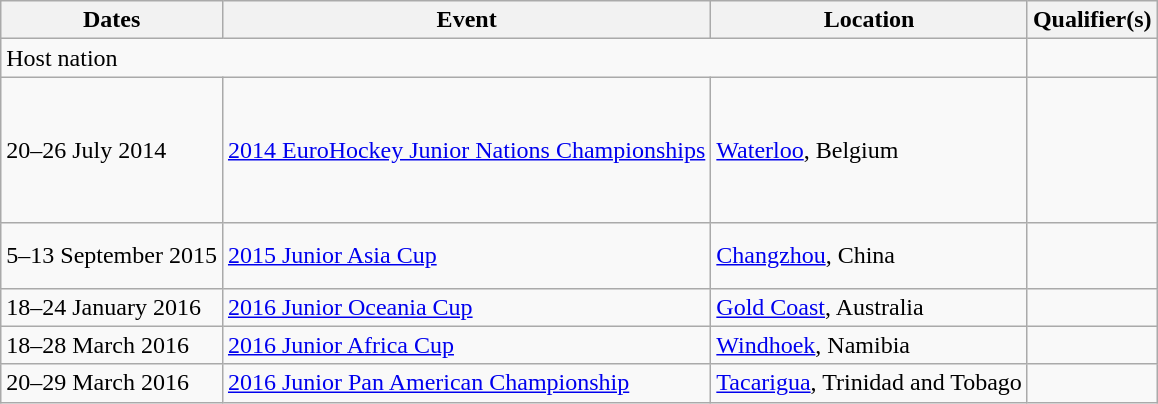<table class=wikitable>
<tr>
<th>Dates</th>
<th>Event</th>
<th>Location</th>
<th>Qualifier(s)</th>
</tr>
<tr>
<td colspan=3>Host nation</td>
<td></td>
</tr>
<tr>
<td>20–26 July 2014</td>
<td><a href='#'>2014 EuroHockey Junior Nations Championships</a></td>
<td><a href='#'>Waterloo</a>, Belgium</td>
<td><br><br><br><br><br></td>
</tr>
<tr>
<td>5–13 September 2015</td>
<td><a href='#'>2015 Junior Asia Cup</a></td>
<td><a href='#'>Changzhou</a>, China</td>
<td><br><br></td>
</tr>
<tr>
<td>18–24 January 2016</td>
<td><a href='#'>2016 Junior Oceania Cup</a></td>
<td><a href='#'>Gold Coast</a>, Australia</td>
<td><br></td>
</tr>
<tr>
<td>18–28 March 2016</td>
<td><a href='#'>2016 Junior Africa Cup</a></td>
<td><a href='#'>Windhoek</a>, Namibia</td>
<td><br></td>
</tr>
<tr>
<td>20–29 March 2016</td>
<td><a href='#'>2016 Junior Pan American Championship</a></td>
<td><a href='#'>Tacarigua</a>, Trinidad and Tobago</td>
<td><br></td>
</tr>
</table>
